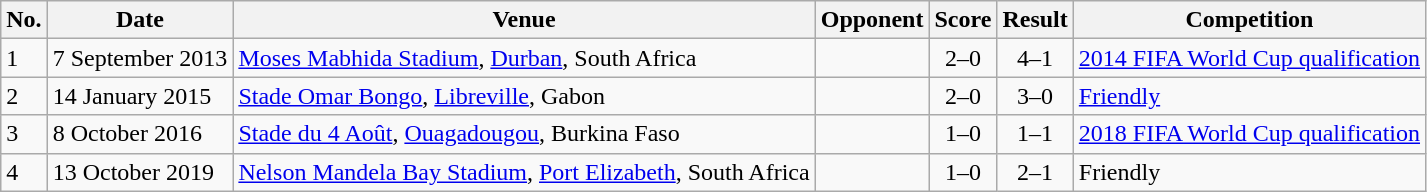<table class="wikitable">
<tr>
<th>No.</th>
<th>Date</th>
<th>Venue</th>
<th>Opponent</th>
<th>Score</th>
<th>Result</th>
<th>Competition</th>
</tr>
<tr>
<td>1</td>
<td>7 September 2013</td>
<td><a href='#'>Moses Mabhida Stadium</a>, <a href='#'>Durban</a>, South Africa</td>
<td></td>
<td align=center>2–0</td>
<td align=center>4–1</td>
<td><a href='#'>2014 FIFA World Cup qualification</a></td>
</tr>
<tr>
<td>2</td>
<td>14 January 2015</td>
<td><a href='#'>Stade Omar Bongo</a>, <a href='#'>Libreville</a>, Gabon</td>
<td></td>
<td align=center>2–0</td>
<td align=center>3–0</td>
<td><a href='#'>Friendly</a></td>
</tr>
<tr>
<td>3</td>
<td>8 October 2016</td>
<td><a href='#'>Stade du 4 Août</a>, <a href='#'>Ouagadougou</a>, Burkina Faso</td>
<td></td>
<td align=center>1–0</td>
<td align=center>1–1</td>
<td><a href='#'>2018 FIFA World Cup qualification</a></td>
</tr>
<tr>
<td>4</td>
<td>13 October 2019</td>
<td><a href='#'>Nelson Mandela Bay Stadium</a>, <a href='#'>Port Elizabeth</a>, South Africa</td>
<td></td>
<td align=center>1–0</td>
<td align=center>2–1</td>
<td>Friendly</td>
</tr>
</table>
